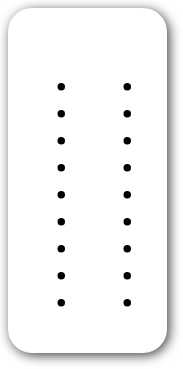<table style="border-radius:1em; box-shadow:0.1em 0.1em 0.5em rgba(0,0,0,0.75); background:white; border:1px solid white; padding:5px;">
<tr style="vertical-align:top;">
<td><br><ul><li></li><li></li><li></li><li></li><li></li><li></li><li></li><li></li><li></li></ul></td>
<td valign="top"><br><ul><li></li><li></li><li></li><li></li><li></li><li></li><li></li><li></li><li></li></ul></td>
<td></td>
</tr>
</table>
